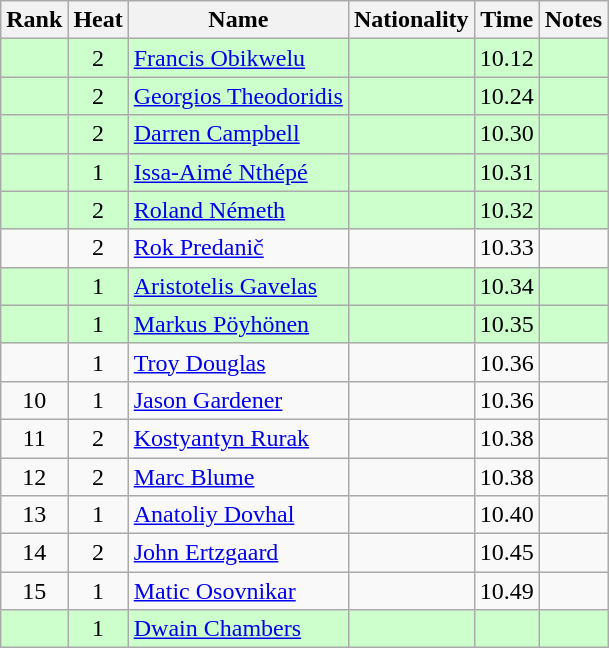<table class="wikitable sortable" style="text-align:center">
<tr>
<th>Rank</th>
<th>Heat</th>
<th>Name</th>
<th>Nationality</th>
<th>Time</th>
<th>Notes</th>
</tr>
<tr bgcolor=ccffcc>
<td></td>
<td>2</td>
<td align=left><a href='#'>Francis Obikwelu</a></td>
<td align=left></td>
<td>10.12</td>
<td></td>
</tr>
<tr bgcolor=ccffcc>
<td></td>
<td>2</td>
<td align=left><a href='#'>Georgios Theodoridis</a></td>
<td align=left></td>
<td>10.24</td>
<td></td>
</tr>
<tr bgcolor=ccffcc>
<td></td>
<td>2</td>
<td align=left><a href='#'>Darren Campbell</a></td>
<td align=left></td>
<td>10.30</td>
<td></td>
</tr>
<tr bgcolor=ccffcc>
<td></td>
<td>1</td>
<td align=left><a href='#'>Issa-Aimé Nthépé</a></td>
<td align=left></td>
<td>10.31</td>
<td></td>
</tr>
<tr bgcolor=ccffcc>
<td></td>
<td>2</td>
<td align=left><a href='#'>Roland Németh</a></td>
<td align=left></td>
<td>10.32</td>
<td></td>
</tr>
<tr>
<td></td>
<td>2</td>
<td align=left><a href='#'>Rok Predanič</a></td>
<td align=left></td>
<td>10.33</td>
<td></td>
</tr>
<tr bgcolor=ccffcc>
<td></td>
<td>1</td>
<td align=left><a href='#'>Aristotelis Gavelas</a></td>
<td align=left></td>
<td>10.34</td>
<td></td>
</tr>
<tr bgcolor=ccffcc>
<td></td>
<td>1</td>
<td align=left><a href='#'>Markus Pöyhönen</a></td>
<td align=left></td>
<td>10.35</td>
<td></td>
</tr>
<tr>
<td></td>
<td>1</td>
<td align=left><a href='#'>Troy Douglas</a></td>
<td align=left></td>
<td>10.36</td>
<td></td>
</tr>
<tr>
<td>10</td>
<td>1</td>
<td align=left><a href='#'>Jason Gardener</a></td>
<td align=left></td>
<td>10.36</td>
<td></td>
</tr>
<tr>
<td>11</td>
<td>2</td>
<td align=left><a href='#'>Kostyantyn Rurak</a></td>
<td align=left></td>
<td>10.38</td>
<td></td>
</tr>
<tr>
<td>12</td>
<td>2</td>
<td align=left><a href='#'>Marc Blume</a></td>
<td align=left></td>
<td>10.38</td>
<td></td>
</tr>
<tr>
<td>13</td>
<td>1</td>
<td align=left><a href='#'>Anatoliy Dovhal</a></td>
<td align=left></td>
<td>10.40</td>
<td></td>
</tr>
<tr>
<td>14</td>
<td>2</td>
<td align=left><a href='#'>John Ertzgaard</a></td>
<td align=left></td>
<td>10.45</td>
<td></td>
</tr>
<tr>
<td>15</td>
<td>1</td>
<td align=left><a href='#'>Matic Osovnikar</a></td>
<td align=left></td>
<td>10.49</td>
<td></td>
</tr>
<tr bgcolor=ccffcc>
<td></td>
<td>1</td>
<td align=left><a href='#'>Dwain Chambers</a></td>
<td align=left></td>
<td></td>
<td></td>
</tr>
</table>
